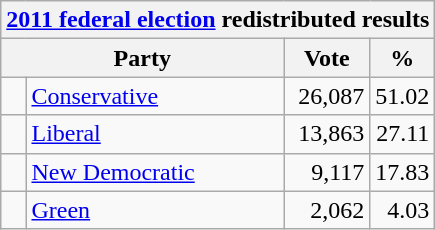<table class="wikitable">
<tr>
<th colspan="4"><a href='#'>2011 federal election</a> redistributed results</th>
</tr>
<tr>
<th bgcolor="#DDDDFF" width="130px" colspan="2">Party</th>
<th bgcolor="#DDDDFF" width="50px">Vote</th>
<th bgcolor="#DDDDFF" width="30px">%</th>
</tr>
<tr>
<td> </td>
<td><a href='#'>Conservative</a></td>
<td align=right>26,087</td>
<td align=right>51.02</td>
</tr>
<tr>
<td> </td>
<td><a href='#'>Liberal</a></td>
<td align=right>13,863</td>
<td align=right>27.11</td>
</tr>
<tr>
<td> </td>
<td><a href='#'>New Democratic</a></td>
<td align=right>9,117</td>
<td align=right>17.83</td>
</tr>
<tr>
<td> </td>
<td><a href='#'>Green</a></td>
<td align=right>2,062</td>
<td align=right>4.03</td>
</tr>
</table>
